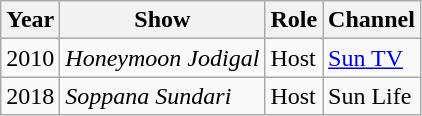<table class="wikitable sortable">
<tr>
<th scope="col">Year</th>
<th scope="col">Show</th>
<th scope="col">Role</th>
<th scope="col">Channel</th>
</tr>
<tr>
<td>2010</td>
<td><em>Honeymoon Jodigal</em></td>
<td>Host</td>
<td><a href='#'>Sun TV</a></td>
</tr>
<tr>
<td>2018</td>
<td><em>Soppana Sundari</em></td>
<td>Host</td>
<td>Sun Life</td>
</tr>
</table>
